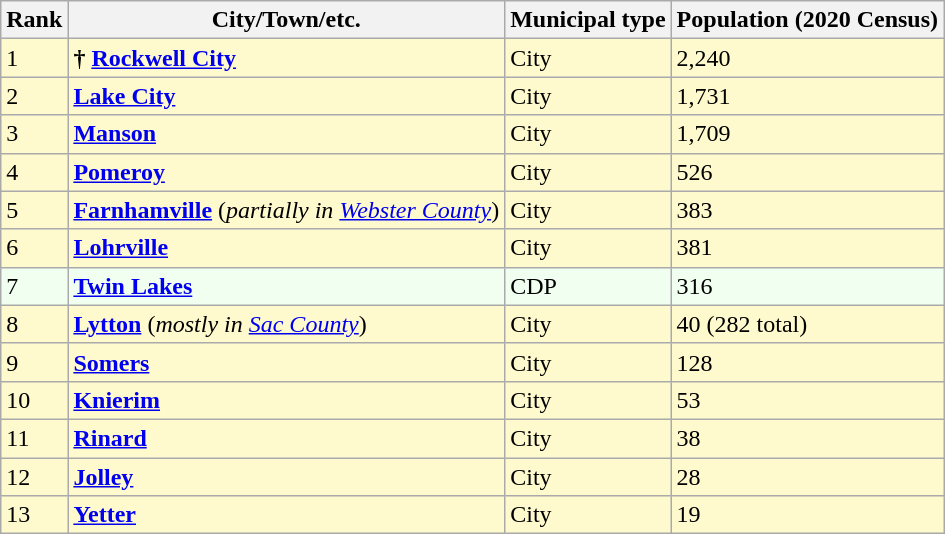<table class="wikitable sortable">
<tr>
<th>Rank</th>
<th>City/Town/etc.</th>
<th>Municipal type</th>
<th>Population (2020 Census)</th>
</tr>
<tr style=background-color:#FFFACD>
<td>1</td>
<td><strong>†</strong> <strong><a href='#'>Rockwell City</a></strong></td>
<td>City</td>
<td>2,240</td>
</tr>
<tr style=background-color:#FFFACD>
<td>2</td>
<td><strong><a href='#'>Lake City</a></strong></td>
<td>City</td>
<td>1,731</td>
</tr>
<tr style=background-color:#FFFACD>
<td>3</td>
<td><strong><a href='#'>Manson</a></strong></td>
<td>City</td>
<td>1,709</td>
</tr>
<tr style=background-color:#FFFACD>
<td>4</td>
<td><strong><a href='#'>Pomeroy</a></strong></td>
<td>City</td>
<td>526</td>
</tr>
<tr style=background-color:#FFFACD>
<td>5</td>
<td><strong><a href='#'>Farnhamville</a></strong> (<em>partially in <a href='#'>Webster County</a></em>)</td>
<td>City</td>
<td>383</td>
</tr>
<tr style=background-color:#FFFACD>
<td>6</td>
<td><strong><a href='#'>Lohrville</a></strong></td>
<td>City</td>
<td>381</td>
</tr>
<tr style=background-color:#F0FFF0>
<td>7</td>
<td><strong><a href='#'>Twin Lakes</a></strong></td>
<td>CDP</td>
<td>316</td>
</tr>
<tr style=background-color:#FFFACD>
<td>8</td>
<td><strong><a href='#'>Lytton</a></strong> (<em>mostly in <a href='#'>Sac County</a></em>)</td>
<td>City</td>
<td>40 (282 total)</td>
</tr>
<tr style=background-color:#FFFACD>
<td>9</td>
<td><strong><a href='#'>Somers</a></strong></td>
<td>City</td>
<td>128</td>
</tr>
<tr style=background-color:#FFFACD>
<td>10</td>
<td><strong><a href='#'>Knierim</a></strong></td>
<td>City</td>
<td>53</td>
</tr>
<tr style=background-color:#FFFACD>
<td>11</td>
<td><strong><a href='#'>Rinard</a></strong></td>
<td>City</td>
<td>38</td>
</tr>
<tr style=background-color:#FFFACD>
<td>12</td>
<td><strong><a href='#'>Jolley</a></strong></td>
<td>City</td>
<td>28</td>
</tr>
<tr style=background-color:#FFFACD>
<td>13</td>
<td><strong><a href='#'>Yetter</a></strong></td>
<td>City</td>
<td>19</td>
</tr>
</table>
